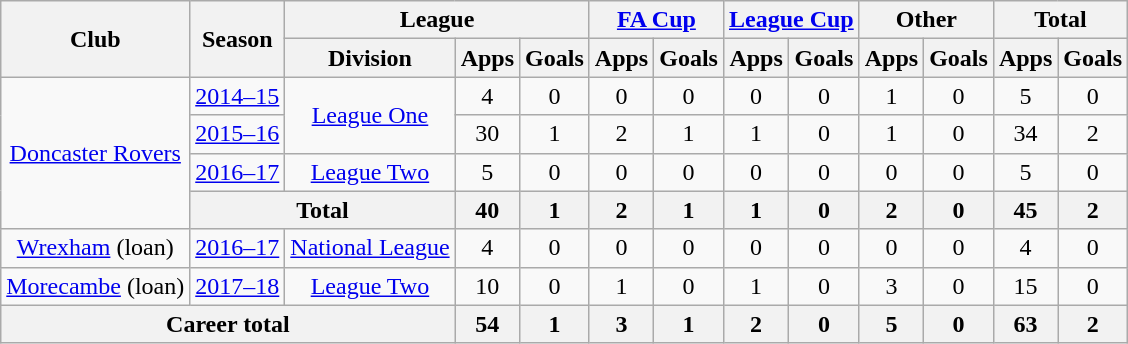<table class=wikitable style="text-align:center">
<tr>
<th rowspan=2>Club</th>
<th rowspan=2>Season</th>
<th colspan=3>League</th>
<th colspan=2><a href='#'>FA Cup</a></th>
<th colspan=2><a href='#'>League Cup</a></th>
<th colspan=2>Other</th>
<th colspan=2>Total</th>
</tr>
<tr>
<th>Division</th>
<th>Apps</th>
<th>Goals</th>
<th>Apps</th>
<th>Goals</th>
<th>Apps</th>
<th>Goals</th>
<th>Apps</th>
<th>Goals</th>
<th>Apps</th>
<th>Goals</th>
</tr>
<tr>
<td rowspan="4"><a href='#'>Doncaster Rovers</a></td>
<td><a href='#'>2014–15</a></td>
<td rowspan="2"><a href='#'>League One</a></td>
<td>4</td>
<td>0</td>
<td>0</td>
<td>0</td>
<td>0</td>
<td>0</td>
<td>1</td>
<td>0</td>
<td>5</td>
<td>0</td>
</tr>
<tr>
<td><a href='#'>2015–16</a></td>
<td>30</td>
<td>1</td>
<td>2</td>
<td>1</td>
<td>1</td>
<td>0</td>
<td>1</td>
<td>0</td>
<td>34</td>
<td>2</td>
</tr>
<tr>
<td><a href='#'>2016–17</a></td>
<td><a href='#'>League Two</a></td>
<td>5</td>
<td>0</td>
<td>0</td>
<td>0</td>
<td>0</td>
<td>0</td>
<td>0</td>
<td>0</td>
<td>5</td>
<td>0</td>
</tr>
<tr>
<th colspan=2>Total</th>
<th>40</th>
<th>1</th>
<th>2</th>
<th>1</th>
<th>1</th>
<th>0</th>
<th>2</th>
<th>0</th>
<th>45</th>
<th>2</th>
</tr>
<tr>
<td><a href='#'>Wrexham</a> (loan)</td>
<td><a href='#'>2016–17</a></td>
<td><a href='#'>National League</a></td>
<td>4</td>
<td>0</td>
<td>0</td>
<td>0</td>
<td>0</td>
<td>0</td>
<td>0</td>
<td>0</td>
<td>4</td>
<td>0</td>
</tr>
<tr>
<td><a href='#'>Morecambe</a> (loan)</td>
<td><a href='#'>2017–18</a></td>
<td><a href='#'>League Two</a></td>
<td>10</td>
<td>0</td>
<td>1</td>
<td>0</td>
<td>1</td>
<td>0</td>
<td>3</td>
<td>0</td>
<td>15</td>
<td>0</td>
</tr>
<tr>
<th colspan="3">Career total</th>
<th>54</th>
<th>1</th>
<th>3</th>
<th>1</th>
<th>2</th>
<th>0</th>
<th>5</th>
<th>0</th>
<th>63</th>
<th>2</th>
</tr>
</table>
